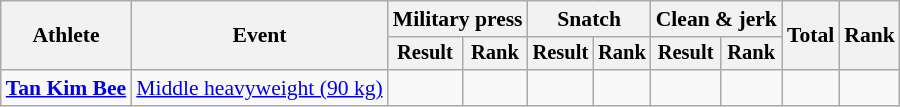<table class="wikitable" style="font-size:90%">
<tr>
<th rowspan="2">Athlete</th>
<th rowspan="2">Event</th>
<th colspan="2">Military press</th>
<th colspan="2">Snatch</th>
<th colspan="2">Clean & jerk</th>
<th rowspan="2">Total</th>
<th rowspan="2">Rank</th>
</tr>
<tr style="font-size:95%">
<th>Result</th>
<th>Rank</th>
<th>Result</th>
<th>Rank</th>
<th>Result</th>
<th>Rank</th>
</tr>
<tr align=center>
<td align=left><strong><a href='#'>Tan Kim Bee</a></strong></td>
<td align=left><a href='#'>Middle heavyweight (90 kg)</a></td>
<td></td>
<td></td>
<td></td>
<td></td>
<td></td>
<td></td>
<td></td>
<td></td>
</tr>
</table>
